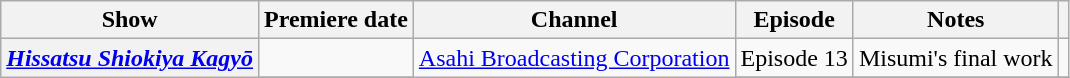<table class="wikitable plainrowheaders sortable">
<tr>
<th scope="col">Show</th>
<th scope="col">Premiere date</th>
<th scope="col">Channel</th>
<th scope="col">Episode</th>
<th scope="col" class="unsortable">Notes</th>
<th scope="col" class="unsortable"></th>
</tr>
<tr>
<th rowspan="2" scope="row"><em><a href='#'>Hissatsu Shiokiya Kagyō</a></em></th>
<td></td>
<td rowspan="2"><a href='#'>Asahi Broadcasting Corporation</a></td>
<td>Episode 13</td>
<td>Misumi's final work</td>
<td style="text-align:center;"></td>
</tr>
<tr>
</tr>
</table>
